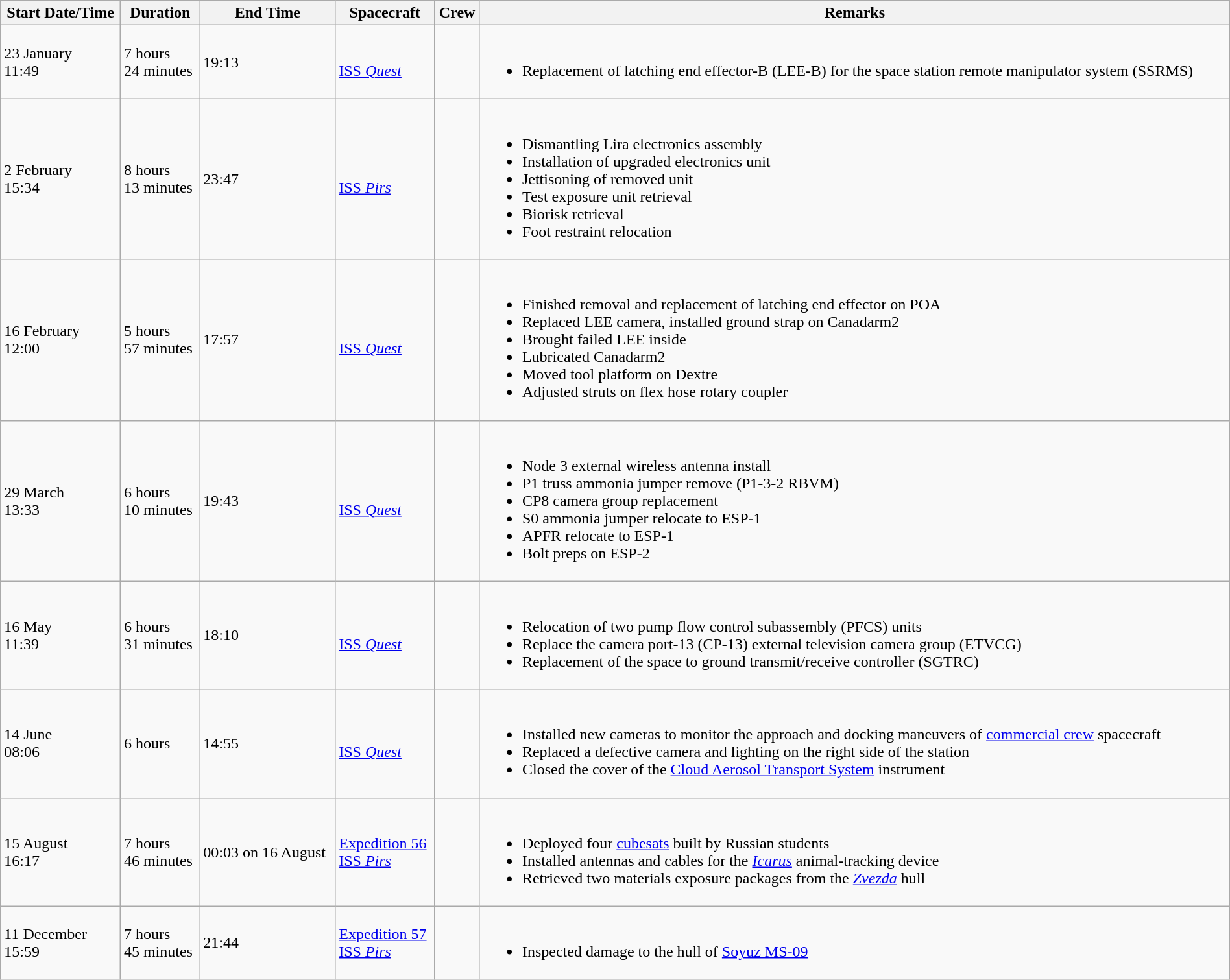<table class="wikitable" style="width:100%;">
<tr>
<th>Start Date/Time</th>
<th>Duration</th>
<th>End Time</th>
<th>Spacecraft</th>
<th>Crew</th>
<th>Remarks</th>
</tr>
<tr>
<td>23 January <br> 11:49</td>
<td>7 hours <br> 24 minutes</td>
<td>19:13</td>
<td> <br> <a href='#'>ISS <em>Quest</em></a></td>
<td></td>
<td><div><br><ul><li>Replacement of latching end effector-B (LEE-B) for the space station remote manipulator system (SSRMS)</li></ul></div></td>
</tr>
<tr>
<td>2 February <br> 15:34</td>
<td>8 hours <br> 13 minutes</td>
<td>23:47</td>
<td> <br> <a href='#'>ISS <em>Pirs</em></a></td>
<td></td>
<td><div><br><ul><li>Dismantling Lira electronics assembly</li><li>Installation of upgraded electronics unit</li><li>Jettisoning of removed unit</li><li>Test exposure unit retrieval</li><li>Biorisk retrieval</li><li>Foot restraint relocation</li></ul></div></td>
</tr>
<tr>
<td>16 February <br> 12:00</td>
<td>5 hours <br> 57 minutes</td>
<td>17:57</td>
<td> <br> <a href='#'>ISS <em>Quest</em></a></td>
<td></td>
<td><div><br><ul><li>Finished removal and replacement of latching end effector on POA</li><li>Replaced LEE camera, installed ground strap on Canadarm2</li><li>Brought failed LEE inside</li><li>Lubricated Canadarm2</li><li>Moved tool platform on Dextre</li><li>Adjusted struts on flex hose rotary coupler</li></ul></div></td>
</tr>
<tr>
<td>29 March <br> 13:33</td>
<td>6 hours <br> 10 minutes</td>
<td>19:43</td>
<td> <br> <a href='#'>ISS <em>Quest</em></a></td>
<td></td>
<td><div><br><ul><li>Node 3 external wireless antenna install</li><li>P1 truss ammonia jumper remove (P1-3-2 RBVM)</li><li>CP8 camera group replacement</li><li>S0 ammonia jumper relocate to ESP-1</li><li>APFR relocate to ESP-1</li><li>Bolt preps on ESP-2</li></ul></div></td>
</tr>
<tr>
<td>16 May <br> 11:39</td>
<td>6 hours <br> 31 minutes</td>
<td>18:10</td>
<td> <br> <a href='#'>ISS <em>Quest</em></a></td>
<td></td>
<td><div><br><ul><li>Relocation of two pump flow control subassembly (PFCS) units</li><li>Replace the camera port-13 (CP-13) external television camera group (ETVCG)</li><li>Replacement of the space to ground transmit/receive controller (SGTRC)</li></ul></div></td>
</tr>
<tr>
<td>14 June <br> 08:06</td>
<td>6 hours <br> </td>
<td>14:55</td>
<td> <br> <a href='#'>ISS <em>Quest</em></a></td>
<td></td>
<td><div><br><ul><li>Installed new cameras to monitor the approach and docking maneuvers of <a href='#'>commercial crew</a> spacecraft</li><li>Replaced a defective camera and lighting on the right side of the station</li><li>Closed the cover of the <a href='#'>Cloud Aerosol Transport System</a> instrument</li></ul></div></td>
</tr>
<tr>
<td>15 August <br> 16:17</td>
<td>7 hours <br> 46 minutes</td>
<td>00:03 on 16 August</td>
<td><a href='#'>Expedition 56</a> <br> <a href='#'>ISS <em>Pirs</em></a></td>
<td></td>
<td><div><br><ul><li>Deployed four <a href='#'>cubesats</a> built by Russian students</li><li>Installed antennas and cables for the <em><a href='#'>Icarus</a></em> animal-tracking device</li><li>Retrieved two materials exposure packages from the <em><a href='#'>Zvezda</a></em> hull</li></ul></div></td>
</tr>
<tr>
<td nowrap>11 December <br> 15:59</td>
<td>7 hours <br> 45 minutes</td>
<td>21:44</td>
<td><a href='#'>Expedition 57</a> <br> <a href='#'>ISS <em>Pirs</em></a></td>
<td></td>
<td><br><ul><li>Inspected damage to the hull of <a href='#'>Soyuz MS-09</a></li></ul></td>
</tr>
</table>
